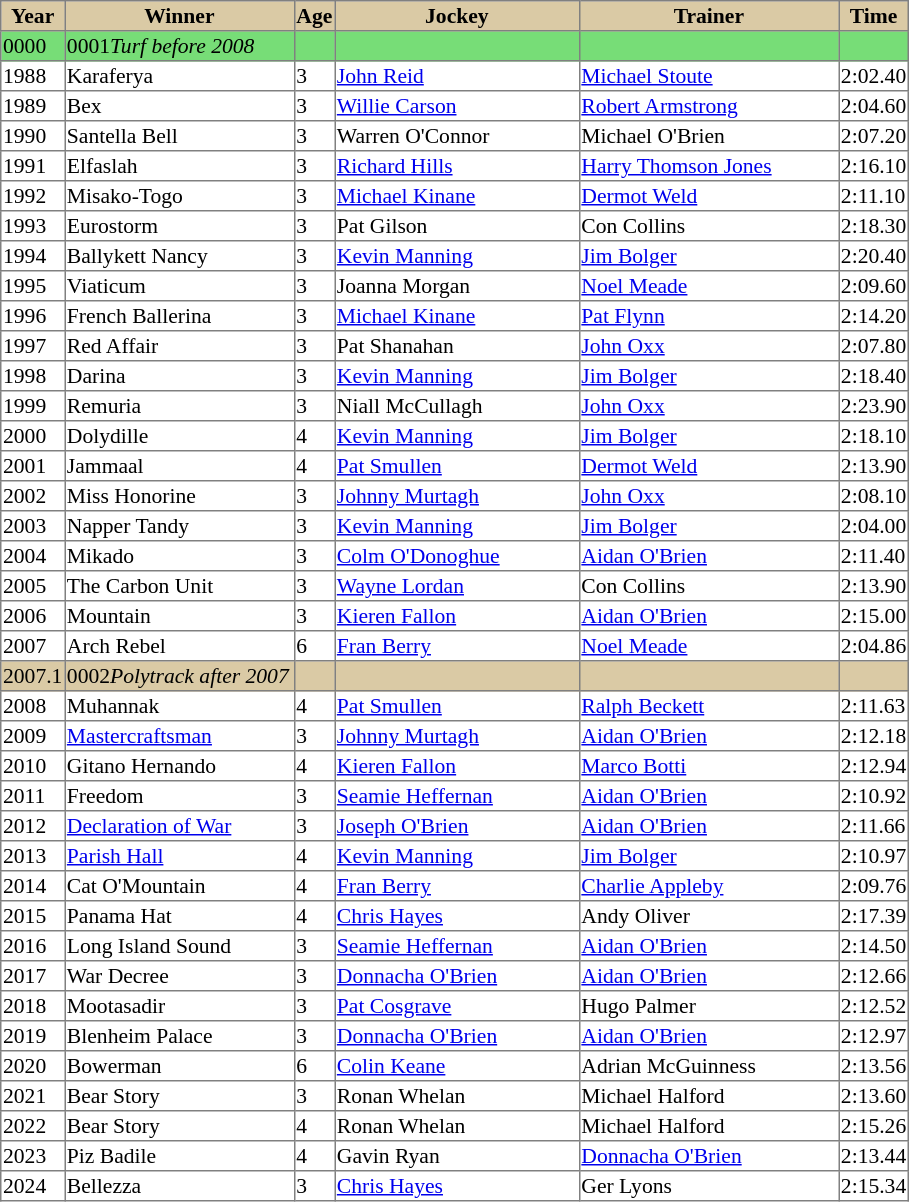<table class = "sortable" | border="1" style="border-collapse: collapse; font-size:90%">
<tr bgcolor="#DACAA5" align="center">
<th>Year</th>
<th>Winner</th>
<th>Age</th>
<th>Jockey</th>
<th>Trainer</th>
<th>Time</th>
</tr>
<tr bgcolor="#77dd77">
<td><span>0000</span></td>
<td><span>0001</span><em>Turf before 2008</em></td>
<td></td>
<td></td>
<td></td>
<td></td>
</tr>
<tr>
<td>1988</td>
<td width=150px>Karaferya</td>
<td>3</td>
<td width=160px><a href='#'>John Reid</a></td>
<td width=170px><a href='#'>Michael Stoute</a></td>
<td>2:02.40</td>
</tr>
<tr>
<td>1989</td>
<td>Bex</td>
<td>3</td>
<td><a href='#'>Willie Carson</a></td>
<td><a href='#'>Robert Armstrong</a></td>
<td>2:04.60</td>
</tr>
<tr>
<td>1990</td>
<td>Santella Bell</td>
<td>3</td>
<td>Warren O'Connor</td>
<td>Michael O'Brien</td>
<td>2:07.20</td>
</tr>
<tr>
<td>1991</td>
<td>Elfaslah</td>
<td>3</td>
<td><a href='#'>Richard Hills</a></td>
<td><a href='#'>Harry Thomson Jones</a></td>
<td>2:16.10</td>
</tr>
<tr>
<td>1992</td>
<td>Misako-Togo</td>
<td>3</td>
<td><a href='#'>Michael Kinane</a></td>
<td><a href='#'>Dermot Weld</a></td>
<td>2:11.10</td>
</tr>
<tr>
<td>1993</td>
<td>Eurostorm</td>
<td>3</td>
<td>Pat Gilson</td>
<td>Con Collins</td>
<td>2:18.30</td>
</tr>
<tr>
<td>1994</td>
<td>Ballykett Nancy</td>
<td>3</td>
<td><a href='#'>Kevin Manning</a></td>
<td><a href='#'>Jim Bolger</a></td>
<td>2:20.40</td>
</tr>
<tr>
<td>1995</td>
<td>Viaticum</td>
<td>3</td>
<td>Joanna Morgan</td>
<td><a href='#'>Noel Meade</a></td>
<td>2:09.60</td>
</tr>
<tr>
<td>1996</td>
<td>French Ballerina</td>
<td>3</td>
<td><a href='#'>Michael Kinane</a></td>
<td><a href='#'>Pat Flynn</a></td>
<td>2:14.20</td>
</tr>
<tr>
<td>1997</td>
<td>Red Affair</td>
<td>3</td>
<td>Pat Shanahan</td>
<td><a href='#'>John Oxx</a></td>
<td>2:07.80</td>
</tr>
<tr>
<td>1998</td>
<td>Darina</td>
<td>3</td>
<td><a href='#'>Kevin Manning</a></td>
<td><a href='#'>Jim Bolger</a></td>
<td>2:18.40</td>
</tr>
<tr>
<td>1999</td>
<td>Remuria</td>
<td>3</td>
<td>Niall McCullagh</td>
<td><a href='#'>John Oxx</a></td>
<td>2:23.90</td>
</tr>
<tr>
<td>2000</td>
<td>Dolydille</td>
<td>4</td>
<td><a href='#'>Kevin Manning</a></td>
<td><a href='#'>Jim Bolger</a></td>
<td>2:18.10</td>
</tr>
<tr>
<td>2001</td>
<td>Jammaal</td>
<td>4</td>
<td><a href='#'>Pat Smullen</a></td>
<td><a href='#'>Dermot Weld</a></td>
<td>2:13.90</td>
</tr>
<tr>
<td>2002</td>
<td>Miss Honorine</td>
<td>3</td>
<td><a href='#'>Johnny Murtagh</a></td>
<td><a href='#'>John Oxx</a></td>
<td>2:08.10</td>
</tr>
<tr>
<td>2003</td>
<td>Napper Tandy</td>
<td>3</td>
<td><a href='#'>Kevin Manning</a></td>
<td><a href='#'>Jim Bolger</a></td>
<td>2:04.00</td>
</tr>
<tr>
<td>2004</td>
<td>Mikado</td>
<td>3</td>
<td><a href='#'>Colm O'Donoghue</a></td>
<td><a href='#'>Aidan O'Brien</a></td>
<td>2:11.40</td>
</tr>
<tr>
<td>2005</td>
<td>The Carbon Unit</td>
<td>3</td>
<td><a href='#'>Wayne Lordan</a></td>
<td>Con Collins</td>
<td>2:13.90</td>
</tr>
<tr>
<td>2006</td>
<td>Mountain</td>
<td>3</td>
<td><a href='#'>Kieren Fallon</a></td>
<td><a href='#'>Aidan O'Brien</a></td>
<td>2:15.00</td>
</tr>
<tr>
<td>2007</td>
<td>Arch Rebel</td>
<td>6</td>
<td><a href='#'>Fran Berry</a></td>
<td><a href='#'>Noel Meade</a></td>
<td>2:04.86</td>
</tr>
<tr bgcolor="#DACAA5">
<td><span>2007.1</span></td>
<td><span>0002</span><em>Polytrack after 2007</em></td>
<td></td>
<td></td>
<td></td>
<td></td>
</tr>
<tr>
<td>2008</td>
<td>Muhannak</td>
<td>4</td>
<td><a href='#'>Pat Smullen</a></td>
<td><a href='#'>Ralph Beckett</a></td>
<td>2:11.63</td>
</tr>
<tr>
<td>2009</td>
<td><a href='#'>Mastercraftsman</a></td>
<td>3</td>
<td><a href='#'>Johnny Murtagh</a></td>
<td><a href='#'>Aidan O'Brien</a></td>
<td>2:12.18</td>
</tr>
<tr>
<td>2010</td>
<td>Gitano Hernando</td>
<td>4</td>
<td><a href='#'>Kieren Fallon</a></td>
<td><a href='#'>Marco Botti</a></td>
<td>2:12.94</td>
</tr>
<tr>
<td>2011</td>
<td>Freedom</td>
<td>3</td>
<td><a href='#'>Seamie Heffernan</a></td>
<td><a href='#'>Aidan O'Brien</a></td>
<td>2:10.92</td>
</tr>
<tr>
<td>2012</td>
<td><a href='#'>Declaration of War</a></td>
<td>3</td>
<td><a href='#'>Joseph O'Brien</a></td>
<td><a href='#'>Aidan O'Brien</a></td>
<td>2:11.66</td>
</tr>
<tr>
<td>2013</td>
<td><a href='#'>Parish Hall</a></td>
<td>4</td>
<td><a href='#'>Kevin Manning</a></td>
<td><a href='#'>Jim Bolger</a></td>
<td>2:10.97</td>
</tr>
<tr>
<td>2014</td>
<td>Cat O'Mountain</td>
<td>4</td>
<td><a href='#'>Fran Berry</a></td>
<td><a href='#'>Charlie Appleby</a></td>
<td>2:09.76</td>
</tr>
<tr>
<td>2015</td>
<td>Panama Hat</td>
<td>4</td>
<td><a href='#'>Chris Hayes</a></td>
<td>Andy Oliver</td>
<td>2:17.39</td>
</tr>
<tr>
<td>2016</td>
<td>Long Island Sound</td>
<td>3</td>
<td><a href='#'>Seamie Heffernan</a></td>
<td><a href='#'>Aidan O'Brien</a></td>
<td>2:14.50</td>
</tr>
<tr>
<td>2017</td>
<td>War Decree</td>
<td>3</td>
<td><a href='#'>Donnacha O'Brien</a></td>
<td><a href='#'>Aidan O'Brien</a></td>
<td>2:12.66</td>
</tr>
<tr>
<td>2018</td>
<td>Mootasadir</td>
<td>3</td>
<td><a href='#'>Pat Cosgrave</a></td>
<td>Hugo Palmer</td>
<td>2:12.52</td>
</tr>
<tr>
<td>2019</td>
<td>Blenheim Palace</td>
<td>3</td>
<td><a href='#'>Donnacha O'Brien</a></td>
<td><a href='#'>Aidan O'Brien</a></td>
<td>2:12.97</td>
</tr>
<tr>
<td>2020</td>
<td>Bowerman</td>
<td>6</td>
<td><a href='#'>Colin Keane</a></td>
<td>Adrian McGuinness</td>
<td>2:13.56</td>
</tr>
<tr>
<td>2021</td>
<td>Bear Story</td>
<td>3</td>
<td>Ronan Whelan</td>
<td>Michael Halford</td>
<td>2:13.60</td>
</tr>
<tr>
<td>2022</td>
<td>Bear Story</td>
<td>4</td>
<td>Ronan Whelan</td>
<td>Michael Halford</td>
<td>2:15.26</td>
</tr>
<tr>
<td>2023</td>
<td>Piz Badile</td>
<td>4</td>
<td>Gavin Ryan</td>
<td><a href='#'>Donnacha O'Brien</a></td>
<td>2:13.44</td>
</tr>
<tr>
<td>2024</td>
<td>Bellezza</td>
<td>3</td>
<td><a href='#'>Chris Hayes</a></td>
<td>Ger Lyons</td>
<td>2:15.34</td>
</tr>
</table>
